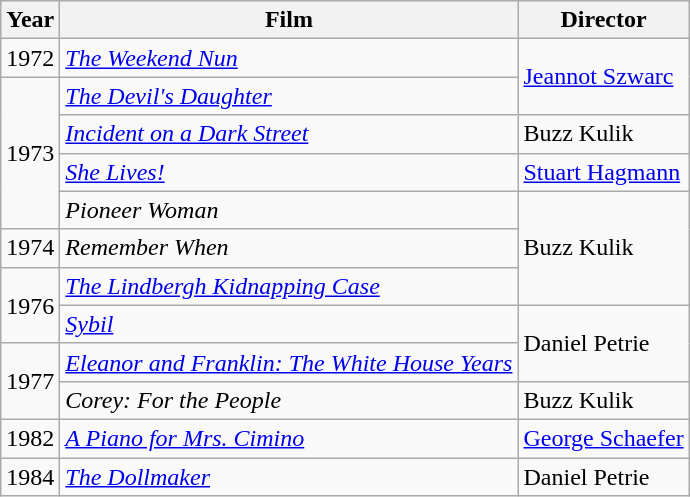<table class="wikitable">
<tr>
<th>Year</th>
<th>Film</th>
<th>Director</th>
</tr>
<tr>
<td>1972</td>
<td><em><a href='#'>The Weekend Nun</a></em></td>
<td rowspan=2><a href='#'>Jeannot Szwarc</a></td>
</tr>
<tr>
<td rowspan=4>1973</td>
<td><em><a href='#'>The Devil's Daughter</a></em></td>
</tr>
<tr>
<td><em><a href='#'>Incident on a Dark Street</a></em></td>
<td>Buzz Kulik</td>
</tr>
<tr>
<td><em><a href='#'>She Lives!</a></em></td>
<td><a href='#'>Stuart Hagmann</a></td>
</tr>
<tr>
<td><em>Pioneer Woman</em></td>
<td rowspan=3>Buzz Kulik</td>
</tr>
<tr>
<td>1974</td>
<td><em>Remember When</em></td>
</tr>
<tr>
<td rowspan=2>1976</td>
<td><em><a href='#'>The Lindbergh Kidnapping Case</a></em></td>
</tr>
<tr>
<td><em><a href='#'>Sybil</a></em></td>
<td rowspan=2>Daniel Petrie</td>
</tr>
<tr>
<td rowspan=2>1977</td>
<td><em><a href='#'>Eleanor and Franklin: The White House Years</a></em></td>
</tr>
<tr>
<td><em>Corey: For the People</em></td>
<td>Buzz Kulik</td>
</tr>
<tr>
<td>1982</td>
<td><em><a href='#'>A Piano for Mrs. Cimino</a></em></td>
<td><a href='#'>George Schaefer</a></td>
</tr>
<tr>
<td>1984</td>
<td><em><a href='#'>The Dollmaker</a></em></td>
<td>Daniel Petrie</td>
</tr>
</table>
